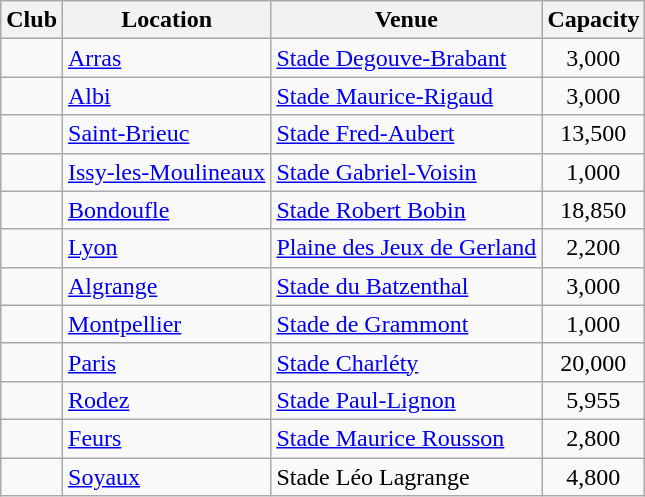<table class="wikitable sortable">
<tr>
<th>Club</th>
<th>Location</th>
<th>Venue</th>
<th>Capacity</th>
</tr>
<tr>
<td></td>
<td><a href='#'>Arras</a></td>
<td><a href='#'>Stade Degouve-Brabant</a></td>
<td align="center">3,000</td>
</tr>
<tr>
<td></td>
<td><a href='#'>Albi</a></td>
<td><a href='#'>Stade Maurice-Rigaud</a></td>
<td align="center">3,000</td>
</tr>
<tr>
<td></td>
<td><a href='#'>Saint-Brieuc</a></td>
<td><a href='#'>Stade Fred-Aubert</a></td>
<td align="center">13,500</td>
</tr>
<tr>
<td></td>
<td><a href='#'>Issy-les-Moulineaux</a></td>
<td><a href='#'>Stade Gabriel-Voisin</a></td>
<td align="center">1,000</td>
</tr>
<tr>
<td></td>
<td><a href='#'>Bondoufle</a></td>
<td><a href='#'>Stade Robert Bobin</a></td>
<td align="center">18,850</td>
</tr>
<tr>
<td></td>
<td><a href='#'>Lyon</a></td>
<td><a href='#'>Plaine des Jeux de Gerland</a></td>
<td align="center">2,200</td>
</tr>
<tr>
<td></td>
<td><a href='#'>Algrange</a></td>
<td><a href='#'>Stade du Batzenthal</a></td>
<td align="center">3,000</td>
</tr>
<tr>
<td></td>
<td><a href='#'>Montpellier</a></td>
<td><a href='#'>Stade de Grammont</a></td>
<td align="center">1,000</td>
</tr>
<tr>
<td></td>
<td><a href='#'>Paris</a></td>
<td><a href='#'>Stade Charléty</a></td>
<td align="center">20,000</td>
</tr>
<tr>
<td></td>
<td><a href='#'>Rodez</a></td>
<td><a href='#'>Stade Paul-Lignon</a></td>
<td align="center">5,955</td>
</tr>
<tr>
<td></td>
<td><a href='#'>Feurs</a></td>
<td><a href='#'>Stade Maurice Rousson</a></td>
<td align="center">2,800</td>
</tr>
<tr>
<td></td>
<td><a href='#'>Soyaux</a></td>
<td>Stade Léo Lagrange</td>
<td align="center">4,800</td>
</tr>
</table>
